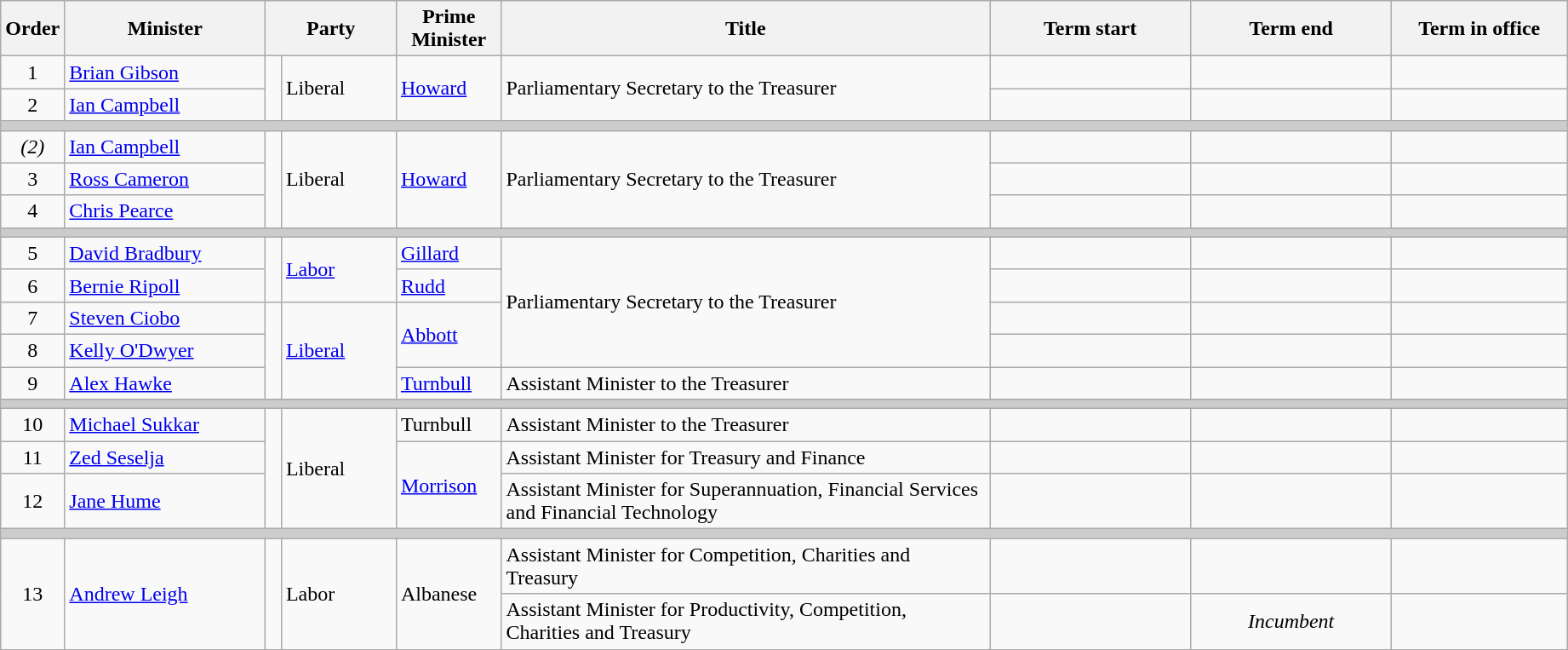<table class="wikitable">
<tr>
<th width=5>Order</th>
<th width=150>Minister</th>
<th width=95 colspan="2">Party</th>
<th width=75>Prime Minister</th>
<th width=375>Title</th>
<th width=150>Term start</th>
<th width=150>Term end</th>
<th width=130>Term in office</th>
</tr>
<tr>
<td align=center>1</td>
<td><a href='#'>Brian Gibson</a></td>
<td rowspan=2 ></td>
<td rowspan=2>Liberal</td>
<td rowspan=2><a href='#'>Howard</a></td>
<td rowspan=2>Parliamentary Secretary to the Treasurer</td>
<td align=center></td>
<td align=center></td>
<td align=right></td>
</tr>
<tr>
<td align=center>2</td>
<td><a href='#'>Ian Campbell</a></td>
<td align=center></td>
<td align=center></td>
<td align=right></td>
</tr>
<tr>
<th colspan=9 style="background: #cccccc;"></th>
</tr>
<tr>
<td align=center><em>(2)</em></td>
<td><a href='#'>Ian Campbell</a></td>
<td rowspan=3 ></td>
<td rowspan=3>Liberal</td>
<td rowspan=3><a href='#'>Howard</a></td>
<td rowspan=3>Parliamentary Secretary to the Treasurer</td>
<td align=center></td>
<td align=center></td>
<td align=right></td>
</tr>
<tr>
<td align=center>3</td>
<td><a href='#'>Ross Cameron</a></td>
<td align=center></td>
<td align=center></td>
<td align=right></td>
</tr>
<tr>
<td align=center>4</td>
<td><a href='#'>Chris Pearce</a></td>
<td align=center></td>
<td align=center></td>
<td align=right></td>
</tr>
<tr>
<th colspan=9 style="background: #cccccc;"></th>
</tr>
<tr>
<td align=center>5</td>
<td><a href='#'>David Bradbury</a></td>
<td rowspan="3" ></td>
<td rowspan=3><a href='#'>Labor</a></td>
<td rowspan=2><a href='#'>Gillard</a></td>
<td rowspan=5>Parliamentary Secretary to the Treasurer</td>
<td align=center></td>
<td align=center></td>
<td align=right></td>
</tr>
<tr>
<td align=center rowspan=2>6</td>
<td rowspan=2><a href='#'>Bernie Ripoll</a></td>
<td align=center rowspan=2></td>
<td align=center rowspan=2></td>
<td align=right rowspan=2></td>
</tr>
<tr>
<td><a href='#'>Rudd</a></td>
</tr>
<tr>
<td align=center>7</td>
<td><a href='#'>Steven Ciobo</a></td>
<td rowspan="3" ></td>
<td rowspan=3><a href='#'>Liberal</a></td>
<td rowspan=2><a href='#'>Abbott</a></td>
<td align=center></td>
<td align=center></td>
<td align=right></td>
</tr>
<tr>
<td align=center>8</td>
<td><a href='#'>Kelly O'Dwyer</a></td>
<td align=center></td>
<td align=center></td>
<td align=right></td>
</tr>
<tr>
<td align=center>9</td>
<td><a href='#'>Alex Hawke</a></td>
<td><a href='#'>Turnbull</a></td>
<td>Assistant Minister to the Treasurer</td>
<td align=center></td>
<td align=center></td>
<td align=right></td>
</tr>
<tr>
<th colspan=9 style="background: #cccccc;"></th>
</tr>
<tr>
<td align=center>10</td>
<td><a href='#'>Michael Sukkar</a></td>
<td rowspan="3" ></td>
<td rowspan=3>Liberal</td>
<td>Turnbull</td>
<td>Assistant Minister to the Treasurer</td>
<td align=center></td>
<td align=center></td>
<td align=right></td>
</tr>
<tr>
<td align=center>11</td>
<td><a href='#'>Zed Seselja</a></td>
<td rowspan=2><a href='#'>Morrison</a></td>
<td>Assistant Minister for Treasury and Finance</td>
<td align=center></td>
<td align=center></td>
<td align=right></td>
</tr>
<tr>
<td align=center>12</td>
<td><a href='#'>Jane Hume</a></td>
<td>Assistant Minister for Superannuation, Financial Services and Financial Technology</td>
<td align=center></td>
<td align=center></td>
<td align=right></td>
</tr>
<tr>
<th colspan=9 style="background: #cccccc;"></th>
</tr>
<tr>
<td rowspan=2 align=center>13</td>
<td rowspan=2><a href='#'>Andrew Leigh</a></td>
<td rowspan=2 ></td>
<td rowspan=2>Labor</td>
<td rowspan=2>Albanese</td>
<td>Assistant Minister for Competition, Charities and Treasury</td>
<td align=center></td>
<td align=center></td>
<td align=right></td>
</tr>
<tr>
<td>Assistant Minister for Productivity, Competition, Charities and Treasury</td>
<td align=center></td>
<td align=center><em>Incumbent</em></td>
<td align=right></td>
</tr>
</table>
